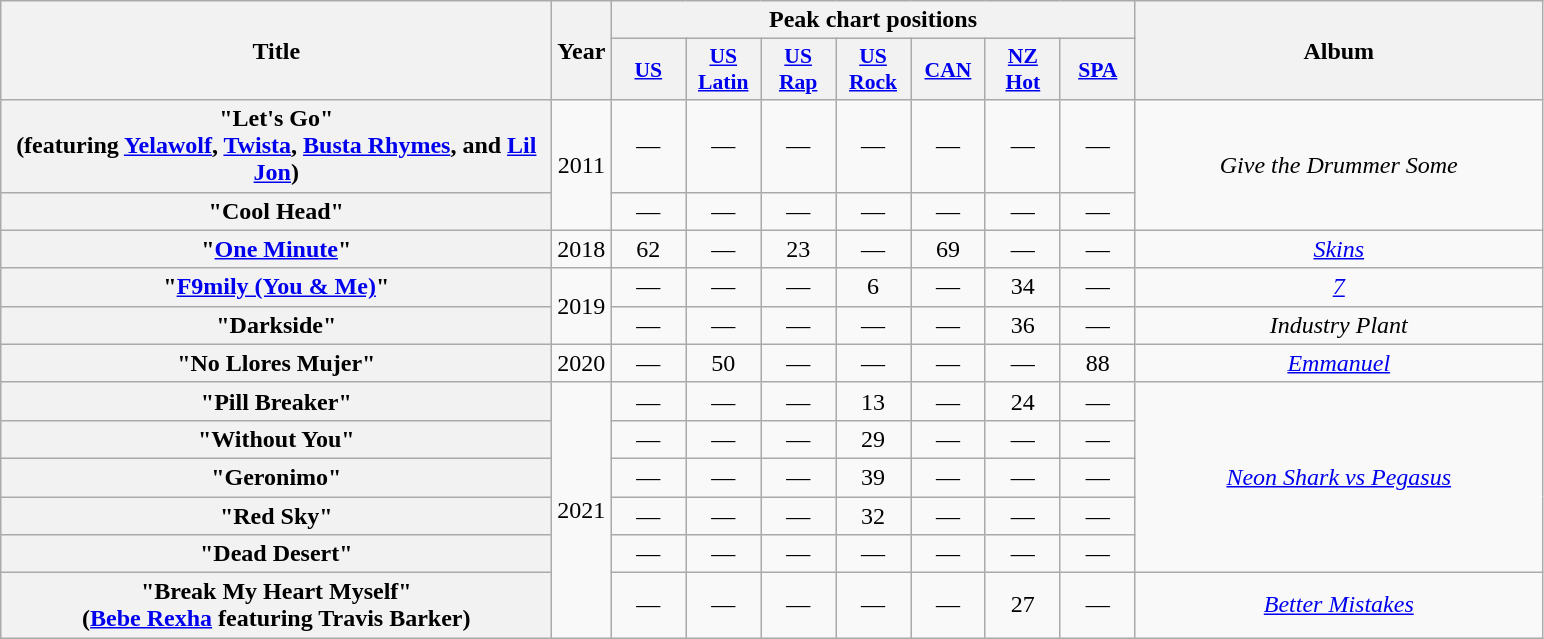<table class="wikitable plainrowheaders" style="text-align:center;">
<tr>
<th scope="col" rowspan="2" style="width:22.5em;">Title</th>
<th scope="col" rowspan="2" style="width:1em;">Year</th>
<th scope="col" colspan="7">Peak chart positions</th>
<th scope="col" rowspan="2" style="width:16.5em;">Album</th>
</tr>
<tr>
<th scope="col" style="width:3em;font-size:90%;"><a href='#'>US</a><br></th>
<th scope="col" style="width:3em;font-size:90%;"><a href='#'>US<br>Latin</a><br></th>
<th scope="col" style="width:3em;font-size:90%;"><a href='#'>US<br>Rap</a><br></th>
<th scope="col" style="width:3em;font-size:90%;"><a href='#'>US<br>Rock</a><br></th>
<th scope="col" style="width:3em;font-size:90%;"><a href='#'>CAN</a><br></th>
<th scope="col" style="width:3em;font-size:90%;"><a href='#'>NZ<br>Hot</a><br></th>
<th scope="col" style="width:3em;font-size:90%;"><a href='#'>SPA</a><br></th>
</tr>
<tr>
<th scope="row">"Let's Go" <br><span>(featuring <a href='#'>Yelawolf</a>, <a href='#'>Twista</a>, <a href='#'>Busta Rhymes</a>, and <a href='#'>Lil Jon</a>)</span></th>
<td rowspan="2">2011</td>
<td>—</td>
<td>—</td>
<td>—</td>
<td>—</td>
<td>—</td>
<td>—</td>
<td>—</td>
<td rowspan="2"><em>Give the Drummer Some</em></td>
</tr>
<tr>
<th scope="row">"Cool Head"<br></th>
<td>—</td>
<td>—</td>
<td>—</td>
<td>—</td>
<td>—</td>
<td>—</td>
<td>—</td>
</tr>
<tr>
<th scope="row">"<a href='#'>One Minute</a>"<br></th>
<td>2018</td>
<td>62</td>
<td>—</td>
<td>23</td>
<td>—</td>
<td>69</td>
<td>—</td>
<td>—</td>
<td><em><a href='#'>Skins</a></em></td>
</tr>
<tr>
<th scope="row">"<a href='#'>F9mily (You & Me)</a>"<br></th>
<td rowspan="2">2019</td>
<td>—</td>
<td>—</td>
<td>—</td>
<td>6</td>
<td>—</td>
<td>34</td>
<td>—</td>
<td><em><a href='#'>7</a></em></td>
</tr>
<tr>
<th scope="row">"Darkside"<br></th>
<td>—</td>
<td>—</td>
<td>—</td>
<td>—</td>
<td>—</td>
<td>36</td>
<td>—</td>
<td><em>Industry Plant</em></td>
</tr>
<tr>
<th scope="row">"No Llores Mujer"<br></th>
<td>2020</td>
<td>—</td>
<td>50</td>
<td>—</td>
<td>—</td>
<td>—</td>
<td>—</td>
<td>88</td>
<td><em><a href='#'>Emmanuel</a></em></td>
</tr>
<tr>
<th scope="row">"Pill Breaker"<br></th>
<td rowspan="6">2021</td>
<td>—</td>
<td>—</td>
<td>—</td>
<td>13</td>
<td>—</td>
<td>24</td>
<td>—</td>
<td rowspan="5"><em><a href='#'>Neon Shark vs Pegasus</a></em></td>
</tr>
<tr>
<th scope="row">"Without You"<br></th>
<td>—</td>
<td>—</td>
<td>—</td>
<td>29</td>
<td>—</td>
<td>—</td>
<td>—</td>
</tr>
<tr>
<th scope="row">"Geronimo"<br></th>
<td>—</td>
<td>—</td>
<td>—</td>
<td>39</td>
<td>—</td>
<td>—</td>
<td>—</td>
</tr>
<tr>
<th scope="row">"Red Sky"<br></th>
<td>—</td>
<td>—</td>
<td>—</td>
<td>32</td>
<td>—</td>
<td>—</td>
<td>—</td>
</tr>
<tr>
<th scope="row">"Dead Desert"<br></th>
<td>—</td>
<td>—</td>
<td>—</td>
<td>—</td>
<td>—</td>
<td>—</td>
<td>—</td>
</tr>
<tr>
<th scope="row">"Break My Heart Myself" <br><span>(<a href='#'>Bebe Rexha</a> featuring Travis Barker)</span></th>
<td>—</td>
<td>—</td>
<td>—</td>
<td>—</td>
<td>—</td>
<td>27</td>
<td>—</td>
<td><em><a href='#'>Better Mistakes</a></em></td>
</tr>
</table>
